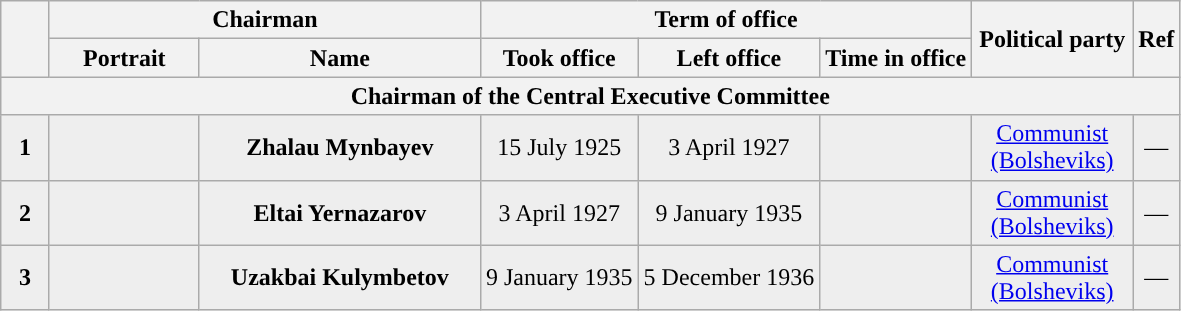<table class="wikitable"  style="text-align:center">
<tr>
<th rowspan=2 style="width:25px;"></th>
<th colspan=2 style="width:280px;">Chairman<br></th>
<th colspan="3">Term of office</th>
<th rowspan="2" style="width:100px;">Political party</th>
<th rowspan=2 style="width:20px;">Ref</th>
</tr>
<tr>
<th>Portrait</th>
<th width=180px>Name</th>
<th>Took office</th>
<th>Left office</th>
<th>Time in office</th>
</tr>
<tr>
<th colspan="8"><strong>Chairman of the Central Executive Committee</strong></th>
</tr>
<tr bgcolor=#EEEEEE>
<td style="background:"><strong>1</strong></td>
<td></td>
<td><strong>Zhalau Mynbayev</strong><br></td>
<td>15 July 1925</td>
<td>3 April 1927</td>
<td></td>
<td style="background:"><a href='#'><span>Communist<br>(Bolsheviks)</span></a></td>
<td>—</td>
</tr>
<tr bgcolor=#EEEEEE>
<td style="background:"><strong>2</strong></td>
<td></td>
<td><strong>Eltai Yernazarov</strong><br></td>
<td>3 April 1927</td>
<td>9 January 1935</td>
<td></td>
<td style="background:"><a href='#'><span>Communist<br>(Bolsheviks)</span></a></td>
<td>—</td>
</tr>
<tr bgcolor=#EEEEEE>
<td style="background:"><strong>3</strong></td>
<td></td>
<td><strong>Uzakbai Kulymbetov</strong><br></td>
<td>9 January 1935</td>
<td>5 December 1936</td>
<td></td>
<td style="background:"><a href='#'><span>Communist<br>(Bolsheviks)</span></a></td>
<td>—</td>
</tr>
</table>
